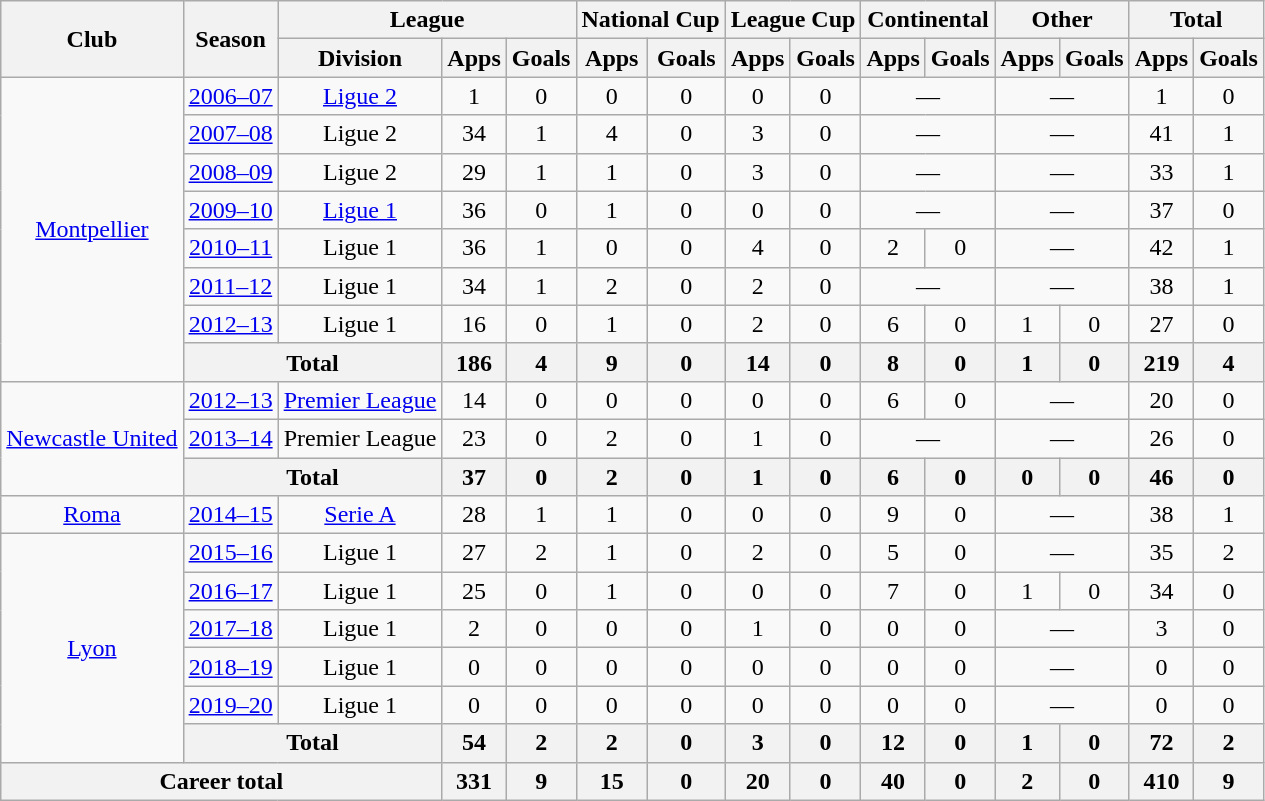<table class="wikitable" style="text-align: center;">
<tr>
<th rowspan="2">Club</th>
<th rowspan="2">Season</th>
<th colspan="3">League</th>
<th colspan="2">National Cup</th>
<th colspan="2">League Cup</th>
<th colspan="2">Continental</th>
<th colspan="2">Other</th>
<th colspan="2">Total</th>
</tr>
<tr>
<th>Division</th>
<th>Apps</th>
<th>Goals</th>
<th>Apps</th>
<th>Goals</th>
<th>Apps</th>
<th>Goals</th>
<th>Apps</th>
<th>Goals</th>
<th>Apps</th>
<th>Goals</th>
<th>Apps</th>
<th>Goals</th>
</tr>
<tr>
<td rowspan="8"><a href='#'>Montpellier</a></td>
<td><a href='#'>2006–07</a></td>
<td><a href='#'>Ligue 2</a></td>
<td>1</td>
<td>0</td>
<td>0</td>
<td>0</td>
<td>0</td>
<td>0</td>
<td colspan="2">—</td>
<td colspan="2">—</td>
<td>1</td>
<td>0</td>
</tr>
<tr>
<td><a href='#'>2007–08</a></td>
<td>Ligue 2</td>
<td>34</td>
<td>1</td>
<td>4</td>
<td>0</td>
<td>3</td>
<td>0</td>
<td colspan="2">—</td>
<td colspan="2">—</td>
<td>41</td>
<td>1</td>
</tr>
<tr>
<td><a href='#'>2008–09</a></td>
<td>Ligue 2</td>
<td>29</td>
<td>1</td>
<td>1</td>
<td>0</td>
<td>3</td>
<td>0</td>
<td colspan="2">—</td>
<td colspan="2">—</td>
<td>33</td>
<td>1</td>
</tr>
<tr>
<td><a href='#'>2009–10</a></td>
<td><a href='#'>Ligue 1</a></td>
<td>36</td>
<td>0</td>
<td>1</td>
<td>0</td>
<td>0</td>
<td>0</td>
<td colspan="2">—</td>
<td colspan="2">—</td>
<td>37</td>
<td>0</td>
</tr>
<tr>
<td><a href='#'>2010–11</a></td>
<td>Ligue 1</td>
<td>36</td>
<td>1</td>
<td>0</td>
<td>0</td>
<td>4</td>
<td>0</td>
<td>2</td>
<td>0</td>
<td colspan="2">—</td>
<td>42</td>
<td>1</td>
</tr>
<tr>
<td><a href='#'>2011–12</a></td>
<td>Ligue 1</td>
<td>34</td>
<td>1</td>
<td>2</td>
<td>0</td>
<td>2</td>
<td>0</td>
<td colspan="2">—</td>
<td colspan="2">—</td>
<td>38</td>
<td>1</td>
</tr>
<tr>
<td><a href='#'>2012–13</a></td>
<td>Ligue 1</td>
<td>16</td>
<td>0</td>
<td>1</td>
<td>0</td>
<td>2</td>
<td>0</td>
<td>6</td>
<td>0</td>
<td>1</td>
<td>0</td>
<td>27</td>
<td>0</td>
</tr>
<tr>
<th colspan="2">Total</th>
<th>186</th>
<th>4</th>
<th>9</th>
<th>0</th>
<th>14</th>
<th>0</th>
<th>8</th>
<th>0</th>
<th>1</th>
<th>0</th>
<th>219</th>
<th>4</th>
</tr>
<tr>
<td rowspan="3"><a href='#'>Newcastle United</a></td>
<td><a href='#'>2012–13</a></td>
<td><a href='#'>Premier League</a></td>
<td>14</td>
<td>0</td>
<td>0</td>
<td>0</td>
<td>0</td>
<td>0</td>
<td>6</td>
<td>0</td>
<td colspan="2">—</td>
<td>20</td>
<td>0</td>
</tr>
<tr>
<td><a href='#'>2013–14</a></td>
<td>Premier League</td>
<td>23</td>
<td>0</td>
<td>2</td>
<td>0</td>
<td>1</td>
<td>0</td>
<td colspan="2">—</td>
<td colspan="2">—</td>
<td>26</td>
<td>0</td>
</tr>
<tr>
<th colspan="2">Total</th>
<th>37</th>
<th>0</th>
<th>2</th>
<th>0</th>
<th>1</th>
<th>0</th>
<th>6</th>
<th>0</th>
<th>0</th>
<th>0</th>
<th>46</th>
<th>0</th>
</tr>
<tr>
<td><a href='#'>Roma</a></td>
<td><a href='#'>2014–15</a></td>
<td><a href='#'>Serie A</a></td>
<td>28</td>
<td>1</td>
<td>1</td>
<td>0</td>
<td>0</td>
<td>0</td>
<td>9</td>
<td>0</td>
<td colspan="2">—</td>
<td>38</td>
<td>1</td>
</tr>
<tr>
<td rowspan=6><a href='#'>Lyon</a></td>
<td><a href='#'>2015–16</a></td>
<td>Ligue 1</td>
<td>27</td>
<td>2</td>
<td>1</td>
<td>0</td>
<td>2</td>
<td>0</td>
<td>5</td>
<td>0</td>
<td colspan="2">—</td>
<td>35</td>
<td>2</td>
</tr>
<tr>
<td><a href='#'>2016–17</a></td>
<td>Ligue 1</td>
<td>25</td>
<td>0</td>
<td>1</td>
<td>0</td>
<td>0</td>
<td>0</td>
<td>7</td>
<td>0</td>
<td>1</td>
<td>0</td>
<td>34</td>
<td>0</td>
</tr>
<tr>
<td><a href='#'>2017–18</a></td>
<td>Ligue 1</td>
<td>2</td>
<td>0</td>
<td>0</td>
<td>0</td>
<td>1</td>
<td>0</td>
<td>0</td>
<td>0</td>
<td colspan="2">—</td>
<td>3</td>
<td>0</td>
</tr>
<tr>
<td><a href='#'>2018–19</a></td>
<td>Ligue 1</td>
<td>0</td>
<td>0</td>
<td>0</td>
<td>0</td>
<td>0</td>
<td>0</td>
<td>0</td>
<td>0</td>
<td colspan="2">—</td>
<td>0</td>
<td>0</td>
</tr>
<tr>
<td><a href='#'>2019–20</a></td>
<td>Ligue 1</td>
<td>0</td>
<td>0</td>
<td>0</td>
<td>0</td>
<td>0</td>
<td>0</td>
<td>0</td>
<td>0</td>
<td colspan="2">—</td>
<td>0</td>
<td>0</td>
</tr>
<tr>
<th colspan="2">Total</th>
<th>54</th>
<th>2</th>
<th>2</th>
<th>0</th>
<th>3</th>
<th>0</th>
<th>12</th>
<th>0</th>
<th>1</th>
<th>0</th>
<th>72</th>
<th>2</th>
</tr>
<tr>
<th colspan="3">Career total</th>
<th>331</th>
<th>9</th>
<th>15</th>
<th>0</th>
<th>20</th>
<th>0</th>
<th>40</th>
<th>0</th>
<th>2</th>
<th>0</th>
<th>410</th>
<th>9</th>
</tr>
</table>
